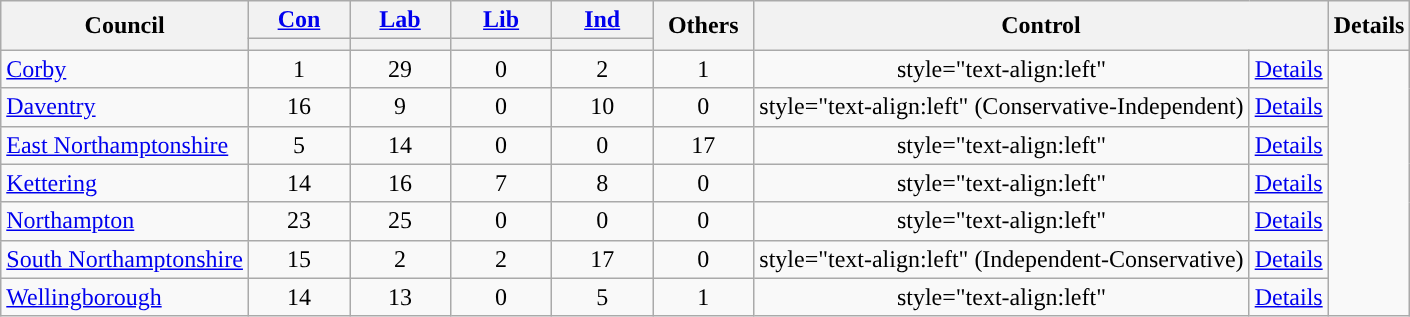<table class="wikitable" style="text-align:center;">
<tr>
<th rowspan=2>Council</th>
<th style="width:60px;"><a href='#'>Con</a></th>
<th style="width:60px;"><a href='#'>Lab</a></th>
<th style="width:60px;"><a href='#'>Lib</a></th>
<th style="width:60px;"><a href='#'>Ind</a></th>
<th style="width:60px;" rowspan=2>Others</th>
<th rowspan=2 colspan=2>Control</th>
<th rowspan=2>Details</th>
</tr>
<tr>
<th style="background:"></th>
<th style="background:"></th>
<th style="background:"></th>
<th style="background:"></th>
</tr>
<tr>
<td style="text-align:left"><a href='#'>Corby</a></td>
<td>1</td>
<td>29</td>
<td>0</td>
<td>2</td>
<td>1</td>
<td>style="text-align:left" </td>
<td style="text-align:left"><a href='#'>Details</a></td>
</tr>
<tr>
<td style="text-align:left"><a href='#'>Daventry</a></td>
<td>16</td>
<td>9</td>
<td>0</td>
<td>10</td>
<td>0</td>
<td>style="text-align:left"  (Conservative-Independent)</td>
<td style="text-align:left"><a href='#'>Details</a></td>
</tr>
<tr>
<td style="text-align:left"><a href='#'>East Northamptonshire</a></td>
<td>5</td>
<td>14</td>
<td>0</td>
<td>0</td>
<td>17</td>
<td>style="text-align:left" </td>
<td style="text-align:left"><a href='#'>Details</a></td>
</tr>
<tr>
<td style="text-align:left"><a href='#'>Kettering</a></td>
<td>14</td>
<td>16</td>
<td>7</td>
<td>8</td>
<td>0</td>
<td>style="text-align:left" </td>
<td style="text-align:left"><a href='#'>Details</a></td>
</tr>
<tr>
<td style="text-align:left"><a href='#'>Northampton</a></td>
<td>23</td>
<td>25</td>
<td>0</td>
<td>0</td>
<td>0</td>
<td>style="text-align:left" </td>
<td style="text-align:left"><a href='#'>Details</a></td>
</tr>
<tr>
<td style="text-align:left"><a href='#'>South Northamptonshire</a></td>
<td>15</td>
<td>2</td>
<td>2</td>
<td>17</td>
<td>0</td>
<td>style="text-align:left"  (Independent-Conservative)</td>
<td style="text-align:left"><a href='#'>Details</a></td>
</tr>
<tr>
<td style="text-align:left"><a href='#'>Wellingborough</a></td>
<td>14</td>
<td>13</td>
<td>0</td>
<td>5</td>
<td>1</td>
<td>style="text-align:left" </td>
<td style="text-align:left"><a href='#'>Details</a></td>
</tr>
</table>
